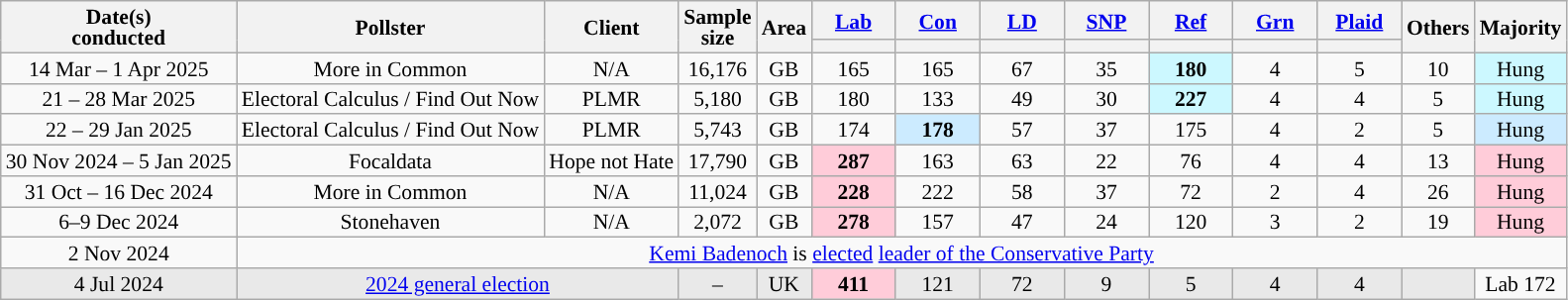<table class="wikitable sortable mw-datatable" style="text-align:center; font-size:90%; line-height:14px;">
<tr>
<th rowspan="2">Date(s)<br>conducted</th>
<th rowspan="2">Pollster</th>
<th rowspan="2">Client</th>
<th rowspan="2" data-sort-type="number">Sample<br>size</th>
<th rowspan="2">Area</th>
<th class="unsortable" style="width:50px;"><a href='#'>Lab</a></th>
<th class="unsortable" style="width:50px;"><a href='#'>Con</a></th>
<th class="unsortable" style="width:50px;"><a href='#'>LD</a></th>
<th class="unsortable" style="width:50px;"><a href='#'>SNP</a></th>
<th class="unsortable" style="width:50px;"><a href='#'>Ref</a></th>
<th class="unsortable" style="width:50px;"><a href='#'>Grn</a></th>
<th class="unsortable" style="width:50px;"><a href='#'>Plaid</a></th>
<th rowspan="2" class="unsortable">Others</th>
<th rowspan="2" data-sort-type="number">Majority</th>
</tr>
<tr>
<th data-sort-type="number" style="background:"></th>
<th data-sort-type="number" style="background:"></th>
<th data-sort-type="number" style="background:"></th>
<th data-sort-type="number" style="background:"></th>
<th data-sort-type="number" style="background:"></th>
<th data-sort-type="number" style="background:"></th>
<th data-sort-type="number" style="background:"></th>
</tr>
<tr>
<td data-sort-value="2025-04-01">14 Mar – 1 Apr 2025</td>
<td>More in Common</td>
<td>N/A</td>
<td>16,176</td>
<td>GB</td>
<td>165</td>
<td>165</td>
<td>67</td>
<td>35</td>
<td style="background:#CCF8FF;"><strong>180</strong></td>
<td>4</td>
<td>5</td>
<td>10</td>
<td style="background:#CCF8FF;" data-sort-value="-0">Hung<br></td>
</tr>
<tr>
<td data-sort-value="2025-03-28">21 – 28 Mar 2025</td>
<td>Electoral Calculus / Find Out Now</td>
<td>PLMR</td>
<td>5,180</td>
<td>GB</td>
<td>180</td>
<td>133</td>
<td>49</td>
<td>30</td>
<td style="background:#CCF8FF;"><strong>227</strong></td>
<td>4</td>
<td>4</td>
<td>5</td>
<td style="background:#CCF8FF;" data-sort-value="-0">Hung<br></td>
</tr>
<tr>
<td data-sort-value="2025-01-29">22 – 29 Jan 2025</td>
<td>Electoral Calculus / Find Out Now</td>
<td>PLMR</td>
<td>5,743</td>
<td>GB</td>
<td>174</td>
<td style="background:#CCEBFF;"><strong>178</strong></td>
<td>57</td>
<td>37</td>
<td>175</td>
<td>4</td>
<td>2</td>
<td>5</td>
<td style="background:#CCEBFF;" data-sort-value="-0">Hung<br></td>
</tr>
<tr>
<td data-sort-value="2025-01-05">30 Nov 2024 – 5 Jan 2025</td>
<td>Focaldata</td>
<td>Hope not Hate</td>
<td>17,790</td>
<td>GB</td>
<td style="background:#ffccd9;"><strong>287</strong></td>
<td>163</td>
<td>63</td>
<td>22</td>
<td>76</td>
<td>4</td>
<td>4</td>
<td>13</td>
<td style="background:#ffccd9;" data-sort-value="-0">Hung<br></td>
</tr>
<tr>
<td data-sort-value="2024-12-16">31 Oct – 16 Dec 2024</td>
<td>More in Common</td>
<td>N/A</td>
<td>11,024</td>
<td>GB</td>
<td style="background:#ffccd9;"><strong>228</strong></td>
<td>222</td>
<td>58</td>
<td>37</td>
<td>72</td>
<td>2</td>
<td>4</td>
<td>26</td>
<td style="background:#ffccd9;" data-sort-value="-0">Hung<br></td>
</tr>
<tr>
<td data-sort-value="2024-12-09">6–9 Dec 2024</td>
<td>Stonehaven</td>
<td>N/A</td>
<td>2,072</td>
<td>GB</td>
<td style="background:#ffccd9;"><strong>278</strong></td>
<td>157</td>
<td>47</td>
<td>24</td>
<td>120</td>
<td>3</td>
<td>2</td>
<td>19</td>
<td style="background:#ffccd9;" data-sort-value="-0">Hung<br></td>
</tr>
<tr>
<td data-sort-value="2024-11-02">2 Nov 2024</td>
<td colspan="13"><a href='#'>Kemi Badenoch</a> is <a href='#'>elected</a> <a href='#'>leader of the Conservative Party</a></td>
</tr>
<tr>
<td style="background:#e9e9e9;">4 Jul 2024</td>
<td colspan="2" style="background:#e9e9e9;"><a href='#'>2024 general election</a></td>
<td style="background:#e9e9e9;">–</td>
<td style="background:#e9e9e9;">UK</td>
<td style="background:#ffccd9;"><strong>411</strong></td>
<td style="background:#e9e9e9;">121</td>
<td style="background:#e9e9e9;">72</td>
<td style="background:#e9e9e9;">9</td>
<td style="background:#e9e9e9;">5</td>
<td style="background:#e9e9e9;">4</td>
<td style="background:#e9e9e9;">4</td>
<td style="background:#e9e9e9;"></td>
<td style="background:">Lab 172</td>
</tr>
</table>
